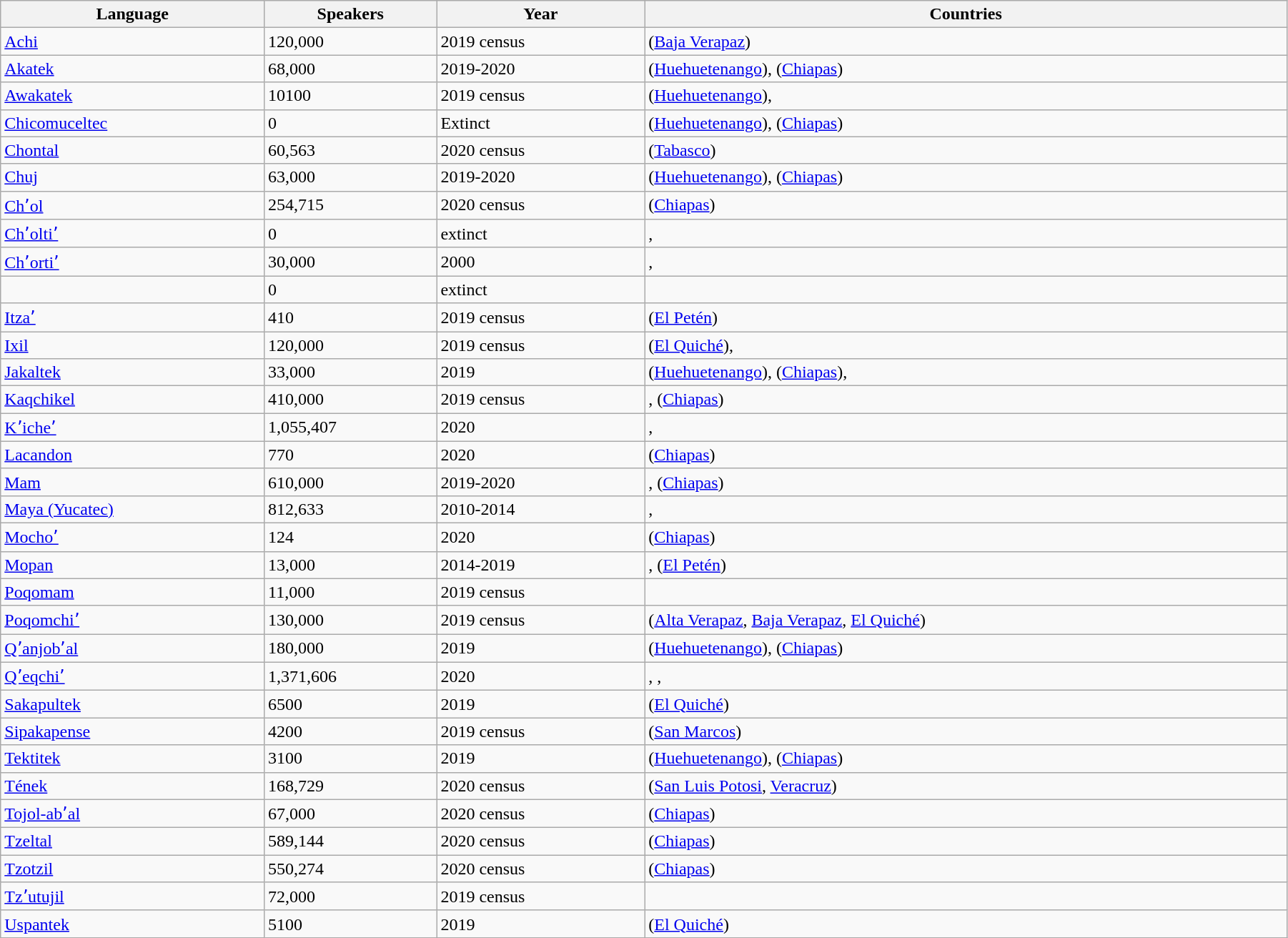<table class="wikitable sortable" style="border-collapse:collapse;" width="95%">
<tr>
<th>Language</th>
<th>Speakers</th>
<th>Year</th>
<th>Countries</th>
</tr>
<tr>
<td><a href='#'>Achi</a></td>
<td>120,000</td>
<td>2019 census</td>
<td> (<a href='#'>Baja Verapaz</a>)</td>
</tr>
<tr>
<td><a href='#'>Akatek</a></td>
<td>68,000</td>
<td>2019-2020</td>
<td> (<a href='#'>Huehuetenango</a>),  (<a href='#'>Chiapas</a>)</td>
</tr>
<tr>
<td><a href='#'>Awakatek</a></td>
<td>10100</td>
<td>2019 census</td>
<td> (<a href='#'>Huehuetenango</a>), </td>
</tr>
<tr>
<td><a href='#'>Chicomuceltec</a></td>
<td>0</td>
<td>Extinct</td>
<td> (<a href='#'>Huehuetenango</a>),  (<a href='#'>Chiapas</a>)</td>
</tr>
<tr>
<td><a href='#'>Chontal</a></td>
<td>60,563</td>
<td>2020 census</td>
<td> (<a href='#'>Tabasco</a>)</td>
</tr>
<tr>
<td><a href='#'>Chuj</a></td>
<td>63,000</td>
<td>2019-2020</td>
<td> (<a href='#'>Huehuetenango</a>),  (<a href='#'>Chiapas</a>)</td>
</tr>
<tr>
<td><a href='#'>Chʼol</a></td>
<td>254,715</td>
<td>2020 census</td>
<td> (<a href='#'>Chiapas</a>)</td>
</tr>
<tr>
<td><a href='#'>Chʼoltiʼ</a></td>
<td>0</td>
<td>extinct</td>
<td>, </td>
</tr>
<tr>
<td><a href='#'>Chʼortiʼ</a></td>
<td>30,000</td>
<td>2000</td>
<td>, </td>
</tr>
<tr>
<td></td>
<td>0</td>
<td>extinct</td>
<td></td>
</tr>
<tr>
<td><a href='#'>Itzaʼ</a></td>
<td>410</td>
<td>2019 census</td>
<td> (<a href='#'>El Petén</a>)</td>
</tr>
<tr>
<td><a href='#'>Ixil</a></td>
<td>120,000</td>
<td>2019 census</td>
<td> (<a href='#'>El Quiché</a>), </td>
</tr>
<tr>
<td><a href='#'>Jakaltek</a></td>
<td>33,000</td>
<td>2019</td>
<td> (<a href='#'>Huehuetenango</a>),  (<a href='#'>Chiapas</a>),</td>
</tr>
<tr>
<td><a href='#'>Kaqchikel</a></td>
<td>410,000</td>
<td>2019 census</td>
<td>,  (<a href='#'>Chiapas</a>)</td>
</tr>
<tr>
<td><a href='#'>Kʼicheʼ</a></td>
<td>1,055,407</td>
<td>2020</td>
<td>, </td>
</tr>
<tr>
<td><a href='#'>Lacandon</a></td>
<td>770</td>
<td>2020</td>
<td> (<a href='#'>Chiapas</a>)</td>
</tr>
<tr>
<td><a href='#'>Mam</a></td>
<td>610,000</td>
<td>2019-2020</td>
<td>,  (<a href='#'>Chiapas</a>)</td>
</tr>
<tr>
<td><a href='#'>Maya (Yucatec)</a></td>
<td>812,633</td>
<td>2010-2014</td>
<td>, </td>
</tr>
<tr>
<td><a href='#'>Mochoʼ</a></td>
<td>124</td>
<td>2020</td>
<td> (<a href='#'>Chiapas</a>)</td>
</tr>
<tr>
<td><a href='#'>Mopan</a></td>
<td>13,000</td>
<td>2014-2019</td>
<td>,  (<a href='#'>El Petén</a>)</td>
</tr>
<tr>
<td><a href='#'>Poqomam</a></td>
<td>11,000</td>
<td>2019 census</td>
<td></td>
</tr>
<tr>
<td><a href='#'>Poqomchiʼ</a></td>
<td>130,000</td>
<td>2019 census</td>
<td> (<a href='#'>Alta Verapaz</a>, <a href='#'>Baja Verapaz</a>, <a href='#'>El Quiché</a>)</td>
</tr>
<tr>
<td><a href='#'>Qʼanjobʼal</a></td>
<td>180,000</td>
<td>2019</td>
<td> (<a href='#'>Huehuetenango</a>),  (<a href='#'>Chiapas</a>)</td>
</tr>
<tr>
<td><a href='#'>Qʼeqchiʼ</a></td>
<td>1,371,606</td>
<td>2020</td>
<td>, , </td>
</tr>
<tr>
<td><a href='#'>Sakapultek</a></td>
<td>6500</td>
<td>2019</td>
<td> (<a href='#'>El Quiché</a>)</td>
</tr>
<tr>
<td><a href='#'>Sipakapense</a></td>
<td>4200</td>
<td>2019 census</td>
<td> (<a href='#'>San Marcos</a>)</td>
</tr>
<tr>
<td><a href='#'>Tektitek</a></td>
<td>3100</td>
<td>2019</td>
<td> (<a href='#'>Huehuetenango</a>),  (<a href='#'>Chiapas</a>)</td>
</tr>
<tr>
<td><a href='#'>Tének</a></td>
<td>168,729</td>
<td>2020 census</td>
<td> (<a href='#'>San Luis Potosi</a>, <a href='#'>Veracruz</a>)</td>
</tr>
<tr>
<td><a href='#'>Tojol-abʼal</a></td>
<td>67,000</td>
<td>2020 census</td>
<td> (<a href='#'>Chiapas</a>)</td>
</tr>
<tr>
<td><a href='#'>Tzeltal</a></td>
<td>589,144</td>
<td>2020 census</td>
<td> (<a href='#'>Chiapas</a>)</td>
</tr>
<tr>
<td><a href='#'>Tzotzil</a></td>
<td>550,274</td>
<td>2020 census</td>
<td> (<a href='#'>Chiapas</a>)</td>
</tr>
<tr>
<td><a href='#'>Tzʼutujil</a></td>
<td>72,000</td>
<td>2019 census</td>
<td></td>
</tr>
<tr>
<td><a href='#'>Uspantek</a></td>
<td>5100</td>
<td>2019</td>
<td> (<a href='#'>El Quiché</a>)</td>
</tr>
</table>
